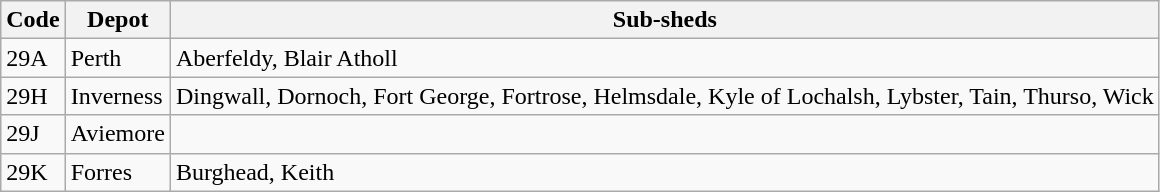<table class=wikitable>
<tr>
<th>Code</th>
<th>Depot</th>
<th>Sub-sheds</th>
</tr>
<tr>
<td>29A</td>
<td>Perth</td>
<td>Aberfeldy, Blair Atholl</td>
</tr>
<tr>
<td>29H</td>
<td>Inverness</td>
<td>Dingwall, Dornoch, Fort George, Fortrose, Helmsdale, Kyle of Lochalsh, Lybster, Tain, Thurso, Wick</td>
</tr>
<tr>
<td>29J</td>
<td>Aviemore</td>
</tr>
<tr>
<td>29K</td>
<td>Forres</td>
<td>Burghead, Keith</td>
</tr>
</table>
